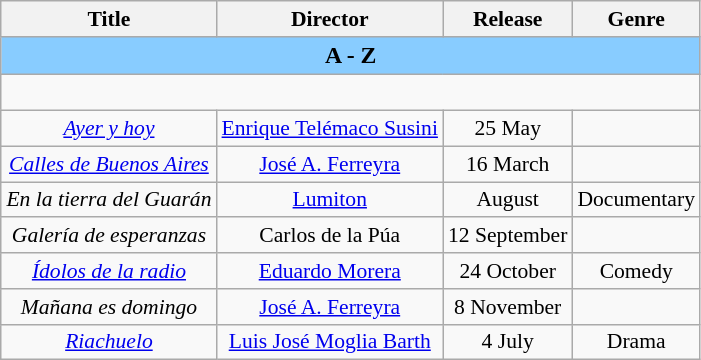<table class="wikitable" style="margin:1em 0 1em 1em; text-align: center; font-size: 90%;">
<tr>
<th scope="col">Title</th>
<th scope="col">Director</th>
<th scope="col">Release</th>
<th scope="col">Genre</th>
</tr>
<tr>
<th colspan="4" style="background-color:#88ccff; font-size:110%;"><strong>A  -  Z</strong></th>
</tr>
<tr style="height:24px">
</tr>
<tr>
<td><em><a href='#'>Ayer y hoy</a></em></td>
<td><a href='#'>Enrique Telémaco Susini</a></td>
<td>25 May</td>
<td></td>
</tr>
<tr>
<td><em><a href='#'>Calles de Buenos Aires</a></em></td>
<td><a href='#'>José A. Ferreyra</a></td>
<td>16 March</td>
<td></td>
</tr>
<tr>
<td><em>En la tierra del Guarán</em></td>
<td><a href='#'>Lumiton</a></td>
<td>August</td>
<td>Documentary</td>
</tr>
<tr>
<td><em>Galería de esperanzas</em></td>
<td>Carlos de la Púa</td>
<td>12 September</td>
<td></td>
</tr>
<tr>
<td><em><a href='#'>Ídolos de la radio</a></em></td>
<td><a href='#'>Eduardo Morera</a></td>
<td>24 October</td>
<td>Comedy</td>
</tr>
<tr>
<td><em>Mañana es domingo</em></td>
<td><a href='#'>José A. Ferreyra</a></td>
<td>8 November</td>
<td></td>
</tr>
<tr>
<td><a href='#'><em>Riachuelo</em></a></td>
<td><a href='#'>Luis José Moglia Barth</a></td>
<td>4 July</td>
<td>Drama</td>
</tr>
</table>
